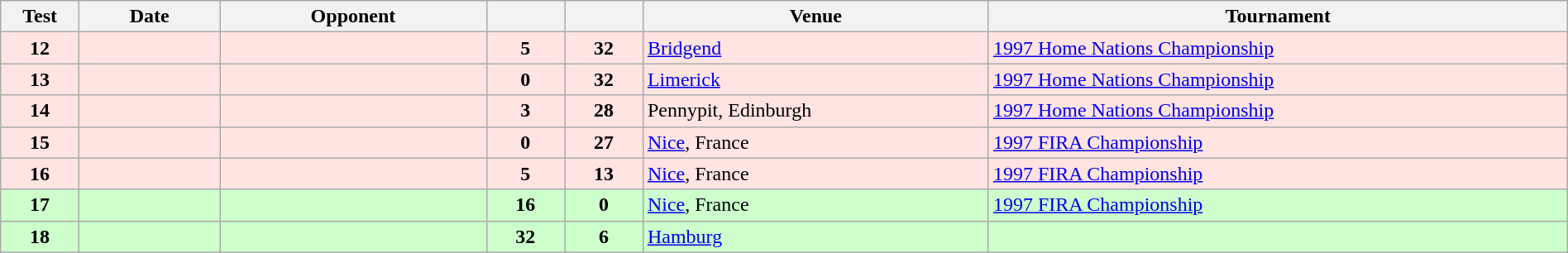<table class="wikitable sortable" style="width:100%">
<tr>
<th style="width:5%">Test</th>
<th style="width:9%">Date</th>
<th style="width:17%">Opponent</th>
<th style="width:5%"></th>
<th style="width:5%"></th>
<th>Venue</th>
<th>Tournament</th>
</tr>
<tr bgcolor="FFE4E1">
<td align="center"><strong>12</strong></td>
<td></td>
<td></td>
<td align="center"><strong>5</strong></td>
<td align="center"><strong>32</strong></td>
<td><a href='#'>Bridgend</a></td>
<td><a href='#'>1997 Home Nations Championship</a></td>
</tr>
<tr bgcolor="FFE4E1">
<td align="center"><strong>13</strong></td>
<td></td>
<td></td>
<td align="center"><strong>0</strong></td>
<td align="center"><strong>32</strong></td>
<td><a href='#'>Limerick</a></td>
<td><a href='#'>1997 Home Nations Championship</a></td>
</tr>
<tr bgcolor="FFE4E1">
<td align="center"><strong>14</strong></td>
<td></td>
<td></td>
<td align="center"><strong>3</strong></td>
<td align="center"><strong>28</strong></td>
<td>Pennypit, Edinburgh</td>
<td><a href='#'>1997 Home Nations Championship</a></td>
</tr>
<tr bgcolor="FFE4E1">
<td align="center"><strong>15</strong></td>
<td></td>
<td></td>
<td align="center"><strong>0</strong></td>
<td align="center"><strong>27</strong></td>
<td><a href='#'>Nice</a>, France</td>
<td><a href='#'>1997 FIRA Championship</a></td>
</tr>
<tr bgcolor="FFE4E1">
<td align="center"><strong>16</strong></td>
<td></td>
<td></td>
<td align="center"><strong>5</strong></td>
<td align="center"><strong>13</strong></td>
<td><a href='#'>Nice</a>, France</td>
<td><a href='#'>1997 FIRA Championship</a></td>
</tr>
<tr bgcolor="#ccffcc">
<td align="center"><strong>17</strong></td>
<td></td>
<td></td>
<td align="center"><strong>16</strong></td>
<td align="center"><strong>0</strong></td>
<td><a href='#'>Nice</a>, France</td>
<td><a href='#'>1997 FIRA Championship</a></td>
</tr>
<tr bgcolor="#ccffcc">
<td align="center"><strong>18</strong></td>
<td></td>
<td></td>
<td align="center"><strong>32</strong></td>
<td align="center"><strong>6</strong></td>
<td><a href='#'>Hamburg</a></td>
<td></td>
</tr>
</table>
